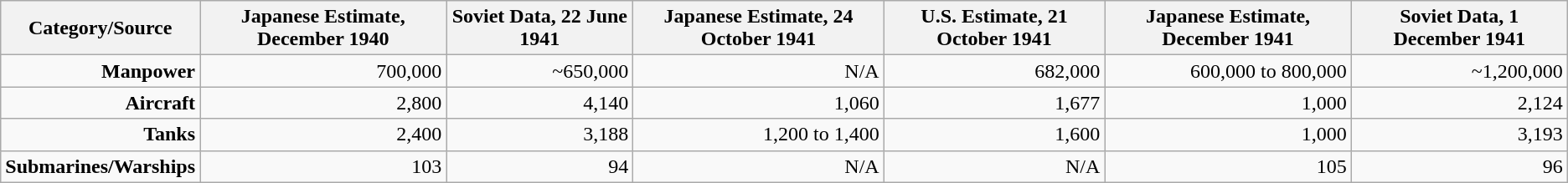<table class="wikitable" style="text-align: right;">
<tr>
<th>Category/Source</th>
<th>Japanese Estimate, December 1940</th>
<th>Soviet Data, 22 June 1941</th>
<th>Japanese Estimate, 24 October 1941</th>
<th>U.S. Estimate, 21 October 1941</th>
<th>Japanese Estimate, December 1941</th>
<th>Soviet Data, 1 December 1941</th>
</tr>
<tr>
<td><strong>Manpower</strong></td>
<td>700,000</td>
<td>~650,000</td>
<td>N/A</td>
<td>682,000</td>
<td>600,000 to 800,000</td>
<td>~1,200,000</td>
</tr>
<tr>
<td><strong>Aircraft</strong></td>
<td>2,800</td>
<td>4,140</td>
<td>1,060</td>
<td>1,677</td>
<td>1,000</td>
<td>2,124</td>
</tr>
<tr>
<td><strong>Tanks</strong></td>
<td>2,400</td>
<td>3,188</td>
<td>1,200 to 1,400</td>
<td>1,600</td>
<td>1,000</td>
<td>3,193</td>
</tr>
<tr>
<td><strong>Submarines/Warships</strong></td>
<td>103</td>
<td>94</td>
<td>N/A</td>
<td>N/A</td>
<td>105</td>
<td>96</td>
</tr>
</table>
